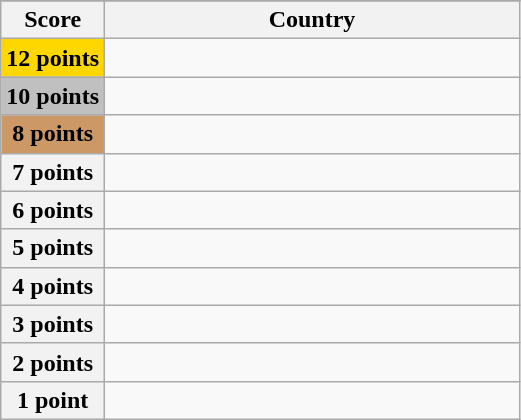<table class="wikitable">
<tr>
</tr>
<tr>
<th scope="col" width="20%">Score</th>
<th scope="col">Country</th>
</tr>
<tr>
<th scope="row" style="background:gold">12 points</th>
<td></td>
</tr>
<tr>
<th scope="row" style="background:silver">10 points</th>
<td></td>
</tr>
<tr>
<th scope="row" style="background:#CC9966">8 points</th>
<td></td>
</tr>
<tr>
<th scope="row">7 points</th>
<td></td>
</tr>
<tr>
<th scope="row">6 points</th>
<td></td>
</tr>
<tr>
<th scope="row">5 points</th>
<td></td>
</tr>
<tr>
<th scope="row">4 points</th>
<td></td>
</tr>
<tr>
<th scope="row">3 points</th>
<td></td>
</tr>
<tr>
<th scope="row">2 points</th>
<td></td>
</tr>
<tr>
<th scope="row">1 point</th>
<td></td>
</tr>
</table>
